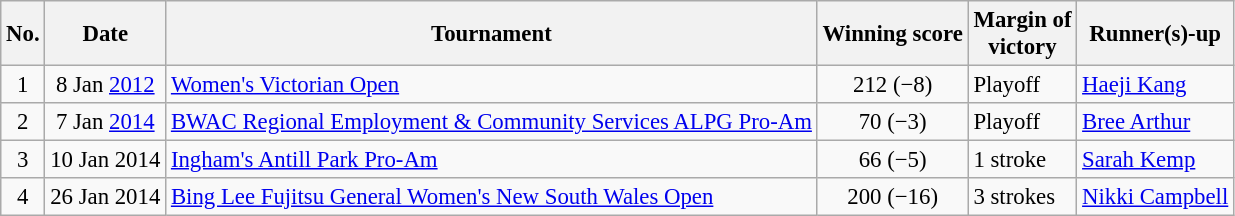<table class="wikitable" style="font-size:95%;">
<tr>
<th>No.</th>
<th>Date</th>
<th>Tournament</th>
<th>Winning score</th>
<th>Margin of<br>victory</th>
<th>Runner(s)-up</th>
</tr>
<tr>
<td align=center>1</td>
<td align=center>8 Jan <a href='#'>2012</a></td>
<td><a href='#'>Women's Victorian Open</a></td>
<td align=center>212 (−8)</td>
<td>Playoff</td>
<td> <a href='#'>Haeji Kang</a></td>
</tr>
<tr>
<td align=center>2</td>
<td align=center>7 Jan <a href='#'>2014</a></td>
<td><a href='#'>BWAC Regional Employment & Community Services ALPG Pro-Am</a></td>
<td align=center>70 (−3)</td>
<td>Playoff</td>
<td> <a href='#'>Bree Arthur</a></td>
</tr>
<tr>
<td align=center>3</td>
<td align=center>10 Jan 2014</td>
<td><a href='#'>Ingham's Antill Park Pro-Am</a></td>
<td align=center>66 (−5)</td>
<td>1 stroke</td>
<td> <a href='#'>Sarah Kemp</a></td>
</tr>
<tr>
<td align=center>4</td>
<td align=center>26 Jan 2014</td>
<td><a href='#'>Bing Lee Fujitsu General Women's New South Wales Open</a></td>
<td align=center>200 (−16)</td>
<td>3 strokes</td>
<td> <a href='#'>Nikki Campbell</a></td>
</tr>
</table>
